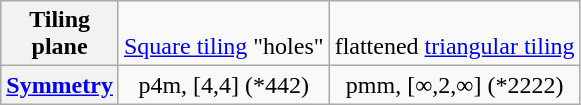<table class=wikitable>
<tr align=center>
<th>Tiling<br>plane</th>
<td><br><a href='#'>Square tiling</a> "holes"</td>
<td><br>flattened <a href='#'>triangular tiling</a></td>
</tr>
<tr align=center>
<th><a href='#'>Symmetry</a></th>
<td>p4m, [4,4] (*442)</td>
<td>pmm, [∞,2,∞] (*2222)</td>
</tr>
</table>
